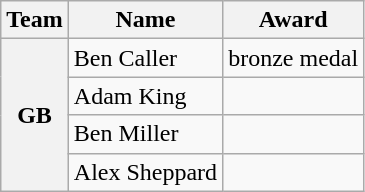<table class="wikitable">
<tr>
<th>Team</th>
<th>Name</th>
<th>Award</th>
</tr>
<tr>
<th rowspan=4 valign="middle">GB</th>
<td>Ben Caller</td>
<td>bronze medal</td>
</tr>
<tr>
<td>Adam King</td>
<td></td>
</tr>
<tr>
<td>Ben Miller</td>
<td></td>
</tr>
<tr>
<td>Alex Sheppard</td>
<td></td>
</tr>
</table>
